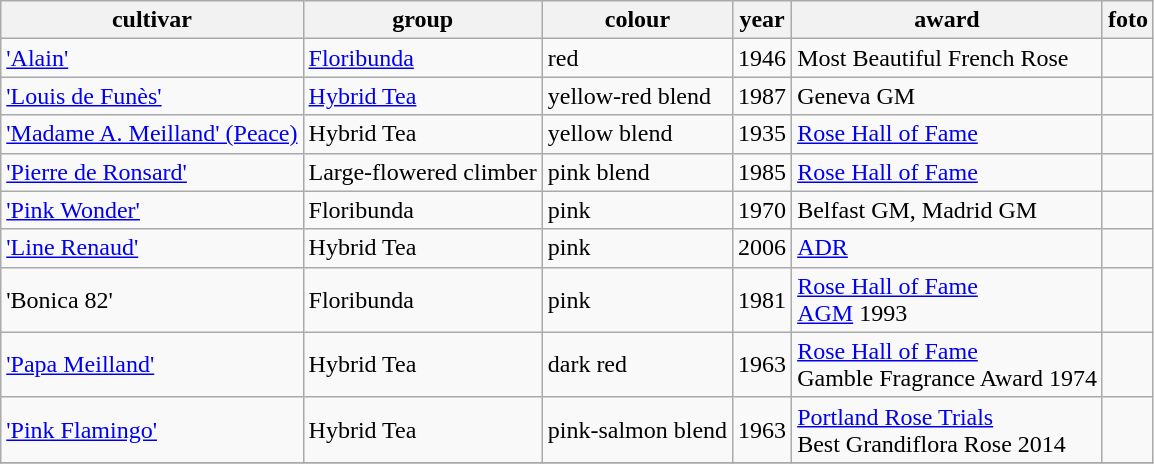<table class="wikitable sortable">
<tr>
<th>cultivar</th>
<th>group</th>
<th>colour</th>
<th>year</th>
<th>award</th>
<th>foto</th>
</tr>
<tr>
<td><a href='#'>'Alain'</a></td>
<td><a href='#'>Floribunda</a></td>
<td>red</td>
<td>1946</td>
<td>Most Beautiful French Rose</td>
<td></td>
</tr>
<tr>
<td><a href='#'>'Louis de Funès'</a></td>
<td><a href='#'>Hybrid Tea</a></td>
<td>yellow-red blend</td>
<td>1987</td>
<td>Geneva GM</td>
<td></td>
</tr>
<tr>
<td><a href='#'>'Madame A. Meilland' (Peace)</a></td>
<td>Hybrid Tea</td>
<td>yellow blend</td>
<td>1935</td>
<td><a href='#'>Rose Hall of Fame</a></td>
<td></td>
</tr>
<tr>
<td><a href='#'>'Pierre de Ronsard'</a></td>
<td>Large-flowered climber</td>
<td>pink blend</td>
<td>1985</td>
<td><a href='#'>Rose Hall of Fame</a></td>
<td></td>
</tr>
<tr>
<td><a href='#'>'Pink Wonder'</a></td>
<td>Floribunda</td>
<td>pink</td>
<td>1970</td>
<td>Belfast GM, Madrid GM</td>
<td></td>
</tr>
<tr>
<td><a href='#'>'Line Renaud'</a></td>
<td>Hybrid Tea</td>
<td>pink</td>
<td>2006</td>
<td><a href='#'>ADR</a></td>
<td></td>
</tr>
<tr>
<td>'Bonica 82'</td>
<td>Floribunda</td>
<td>pink</td>
<td>1981</td>
<td><a href='#'>Rose Hall of Fame</a><br><a href='#'>AGM</a> 1993</td>
<td></td>
</tr>
<tr>
<td><a href='#'>'Papa Meilland'</a></td>
<td>Hybrid Tea</td>
<td>dark red</td>
<td>1963</td>
<td><a href='#'>Rose Hall of Fame</a><br>Gamble Fragrance Award 1974</td>
<td></td>
</tr>
<tr>
<td><a href='#'>'Pink Flamingo'</a></td>
<td>Hybrid Tea</td>
<td>pink-salmon blend</td>
<td>1963</td>
<td><a href='#'>Portland Rose Trials</a><br>Best Grandiflora Rose 2014</td>
<td></td>
</tr>
<tr>
</tr>
</table>
